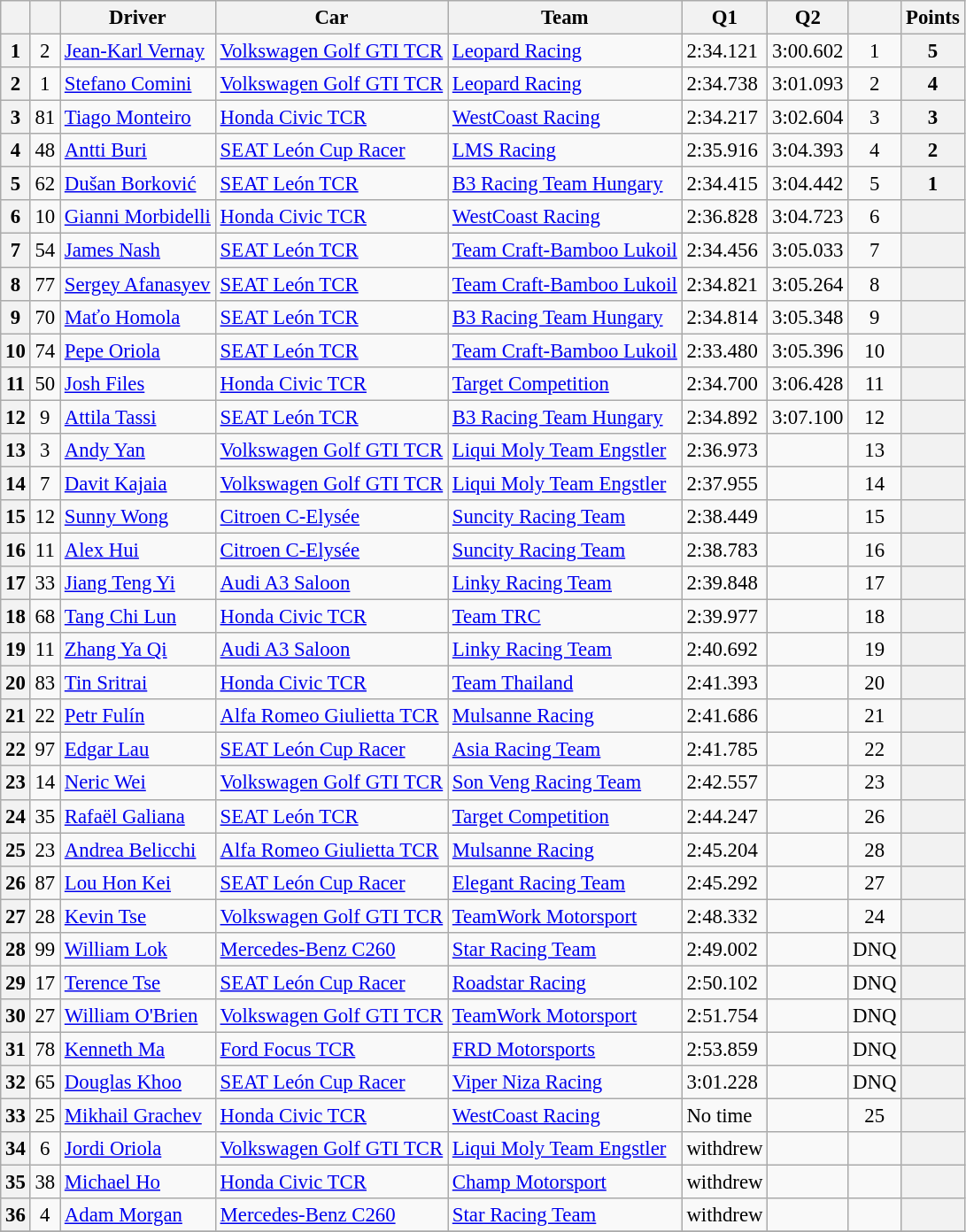<table class="wikitable sortable" style="font-size:95%">
<tr>
<th></th>
<th></th>
<th>Driver</th>
<th>Car</th>
<th>Team</th>
<th>Q1</th>
<th>Q2</th>
<th></th>
<th>Points</th>
</tr>
<tr>
<th>1</th>
<td align=center>2</td>
<td> <a href='#'>Jean-Karl Vernay</a></td>
<td><a href='#'>Volkswagen Golf GTI TCR</a></td>
<td> <a href='#'>Leopard Racing</a></td>
<td>2:34.121</td>
<td>3:00.602</td>
<td align=center>1</td>
<th>5</th>
</tr>
<tr>
<th>2</th>
<td align=center>1</td>
<td> <a href='#'>Stefano Comini</a></td>
<td><a href='#'>Volkswagen Golf GTI TCR</a></td>
<td> <a href='#'>Leopard Racing</a></td>
<td>2:34.738</td>
<td>3:01.093</td>
<td align=center>2</td>
<th>4</th>
</tr>
<tr>
<th>3</th>
<td align=center>81</td>
<td> <a href='#'>Tiago Monteiro</a></td>
<td><a href='#'>Honda Civic TCR</a></td>
<td> <a href='#'>WestCoast Racing</a></td>
<td>2:34.217</td>
<td>3:02.604</td>
<td align=center>3</td>
<th>3</th>
</tr>
<tr>
<th>4</th>
<td align=center>48</td>
<td> <a href='#'>Antti Buri</a></td>
<td><a href='#'>SEAT León Cup Racer</a></td>
<td> <a href='#'>LMS Racing</a></td>
<td>2:35.916</td>
<td>3:04.393</td>
<td align=center>4</td>
<th>2</th>
</tr>
<tr>
<th>5</th>
<td align=center>62</td>
<td> <a href='#'>Dušan Borković</a></td>
<td><a href='#'>SEAT León TCR</a></td>
<td> <a href='#'>B3 Racing Team Hungary</a></td>
<td>2:34.415</td>
<td>3:04.442</td>
<td align=center>5</td>
<th>1</th>
</tr>
<tr>
<th>6</th>
<td align=center>10</td>
<td> <a href='#'>Gianni Morbidelli</a></td>
<td><a href='#'>Honda Civic TCR</a></td>
<td> <a href='#'>WestCoast Racing</a></td>
<td>2:36.828</td>
<td>3:04.723</td>
<td align=center>6</td>
<th></th>
</tr>
<tr>
<th>7</th>
<td align=center>54</td>
<td> <a href='#'>James Nash</a></td>
<td><a href='#'>SEAT León TCR</a></td>
<td> <a href='#'>Team Craft-Bamboo Lukoil</a></td>
<td>2:34.456</td>
<td>3:05.033</td>
<td align=center>7</td>
<th></th>
</tr>
<tr>
<th>8</th>
<td align=center>77</td>
<td> <a href='#'>Sergey Afanasyev</a></td>
<td><a href='#'>SEAT León TCR</a></td>
<td> <a href='#'>Team Craft-Bamboo Lukoil</a></td>
<td>2:34.821</td>
<td>3:05.264</td>
<td align=center>8</td>
<th></th>
</tr>
<tr>
<th>9</th>
<td align=center>70</td>
<td> <a href='#'>Maťo Homola</a></td>
<td><a href='#'>SEAT León TCR</a></td>
<td> <a href='#'>B3 Racing Team Hungary</a></td>
<td>2:34.814</td>
<td>3:05.348</td>
<td align=center>9</td>
<th></th>
</tr>
<tr>
<th>10</th>
<td align=center>74</td>
<td> <a href='#'>Pepe Oriola</a></td>
<td><a href='#'>SEAT León TCR</a></td>
<td> <a href='#'>Team Craft-Bamboo Lukoil</a></td>
<td>2:33.480</td>
<td>3:05.396</td>
<td align=center>10</td>
<th></th>
</tr>
<tr>
<th>11</th>
<td align=center>50</td>
<td> <a href='#'>Josh Files</a></td>
<td><a href='#'>Honda Civic TCR</a></td>
<td> <a href='#'>Target Competition</a></td>
<td>2:34.700</td>
<td>3:06.428</td>
<td align=center>11</td>
<th></th>
</tr>
<tr>
<th>12</th>
<td align=center>9</td>
<td> <a href='#'>Attila Tassi</a></td>
<td><a href='#'>SEAT León TCR</a></td>
<td> <a href='#'>B3 Racing Team Hungary</a></td>
<td>2:34.892</td>
<td>3:07.100</td>
<td align=center>12</td>
<th></th>
</tr>
<tr>
<th>13</th>
<td align=center>3</td>
<td> <a href='#'>Andy Yan</a></td>
<td><a href='#'>Volkswagen Golf GTI TCR</a></td>
<td> <a href='#'>Liqui Moly Team Engstler</a></td>
<td>2:36.973</td>
<td></td>
<td align=center>13</td>
<th></th>
</tr>
<tr>
<th>14</th>
<td align=center>7</td>
<td> <a href='#'>Davit Kajaia</a></td>
<td><a href='#'>Volkswagen Golf GTI TCR</a></td>
<td> <a href='#'>Liqui Moly Team Engstler</a></td>
<td>2:37.955</td>
<td></td>
<td align=center>14</td>
<th></th>
</tr>
<tr>
<th>15</th>
<td align=center>12</td>
<td> <a href='#'>Sunny Wong</a></td>
<td><a href='#'>Citroen C-Elysée</a></td>
<td> <a href='#'>Suncity Racing Team</a></td>
<td>2:38.449</td>
<td></td>
<td align=center>15</td>
<th></th>
</tr>
<tr>
<th>16</th>
<td align=center>11</td>
<td> <a href='#'>Alex Hui</a></td>
<td><a href='#'>Citroen C-Elysée</a></td>
<td> <a href='#'>Suncity Racing Team</a></td>
<td>2:38.783</td>
<td></td>
<td align=center>16</td>
<th></th>
</tr>
<tr>
<th>17</th>
<td align=center>33</td>
<td> <a href='#'>Jiang Teng Yi</a></td>
<td><a href='#'>Audi A3 Saloon</a></td>
<td> <a href='#'>Linky Racing Team</a></td>
<td>2:39.848</td>
<td></td>
<td align=center>17</td>
<th></th>
</tr>
<tr>
<th>18</th>
<td align=center>68</td>
<td> <a href='#'>Tang Chi Lun</a></td>
<td><a href='#'>Honda Civic TCR</a></td>
<td> <a href='#'>Team TRC</a></td>
<td>2:39.977</td>
<td></td>
<td align=center>18</td>
<th></th>
</tr>
<tr>
<th>19</th>
<td align=center>11</td>
<td> <a href='#'>Zhang Ya Qi</a></td>
<td><a href='#'>Audi A3 Saloon</a></td>
<td> <a href='#'>Linky Racing Team</a></td>
<td>2:40.692</td>
<td></td>
<td align=center>19</td>
<th></th>
</tr>
<tr>
<th>20</th>
<td align=center>83</td>
<td> <a href='#'>Tin Sritrai</a></td>
<td><a href='#'>Honda Civic TCR</a></td>
<td> <a href='#'>Team Thailand</a></td>
<td>2:41.393</td>
<td></td>
<td align=center>20</td>
<th></th>
</tr>
<tr>
<th>21</th>
<td align=center>22</td>
<td> <a href='#'>Petr Fulín</a></td>
<td><a href='#'>Alfa Romeo Giulietta TCR</a></td>
<td> <a href='#'>Mulsanne Racing</a></td>
<td>2:41.686</td>
<td></td>
<td align=center>21</td>
<th></th>
</tr>
<tr>
<th>22</th>
<td align=center>97</td>
<td> <a href='#'>Edgar Lau</a></td>
<td><a href='#'>SEAT León Cup Racer</a></td>
<td> <a href='#'>Asia Racing Team</a></td>
<td>2:41.785</td>
<td></td>
<td align=center>22</td>
<th></th>
</tr>
<tr>
<th>23</th>
<td align=center>14</td>
<td> <a href='#'>Neric Wei</a></td>
<td><a href='#'>Volkswagen Golf GTI TCR</a></td>
<td> <a href='#'>Son Veng Racing Team</a></td>
<td>2:42.557</td>
<td></td>
<td align=center>23</td>
<th></th>
</tr>
<tr>
<th>24</th>
<td align=center>35</td>
<td> <a href='#'>Rafaël Galiana</a></td>
<td><a href='#'>SEAT León TCR</a></td>
<td> <a href='#'>Target Competition</a></td>
<td>2:44.247</td>
<td></td>
<td align=center>26</td>
<th></th>
</tr>
<tr>
<th>25</th>
<td align=center>23</td>
<td> <a href='#'>Andrea Belicchi</a></td>
<td><a href='#'>Alfa Romeo Giulietta TCR</a></td>
<td> <a href='#'>Mulsanne Racing</a></td>
<td>2:45.204</td>
<td></td>
<td align=center>28</td>
<th></th>
</tr>
<tr>
<th>26</th>
<td align=center>87</td>
<td> <a href='#'>Lou Hon Kei</a></td>
<td><a href='#'>SEAT León Cup Racer</a></td>
<td> <a href='#'>Elegant Racing Team</a></td>
<td>2:45.292</td>
<td></td>
<td align=center>27</td>
<th></th>
</tr>
<tr>
<th>27</th>
<td align=center>28</td>
<td> <a href='#'>Kevin Tse</a></td>
<td><a href='#'>Volkswagen Golf GTI TCR</a></td>
<td> <a href='#'>TeamWork Motorsport</a></td>
<td>2:48.332</td>
<td></td>
<td align=center>24</td>
<th></th>
</tr>
<tr>
<th>28</th>
<td align=center>99</td>
<td> <a href='#'>William Lok</a></td>
<td><a href='#'>Mercedes-Benz C260</a></td>
<td> <a href='#'>Star Racing Team</a></td>
<td>2:49.002</td>
<td></td>
<td align=center>DNQ</td>
<th></th>
</tr>
<tr>
<th>29</th>
<td align=center>17</td>
<td> <a href='#'>Terence Tse</a></td>
<td><a href='#'>SEAT León Cup Racer</a></td>
<td> <a href='#'>Roadstar Racing</a></td>
<td>2:50.102</td>
<td></td>
<td align=center>DNQ</td>
<th></th>
</tr>
<tr>
<th>30</th>
<td align=center>27</td>
<td> <a href='#'>William O'Brien</a></td>
<td><a href='#'>Volkswagen Golf GTI TCR</a></td>
<td> <a href='#'>TeamWork Motorsport</a></td>
<td>2:51.754</td>
<td></td>
<td align=center>DNQ</td>
<th></th>
</tr>
<tr>
<th>31</th>
<td align=center>78</td>
<td> <a href='#'>Kenneth Ma</a></td>
<td><a href='#'>Ford Focus TCR</a></td>
<td> <a href='#'>FRD Motorsports</a></td>
<td>2:53.859</td>
<td></td>
<td align=center>DNQ</td>
<th></th>
</tr>
<tr>
<th>32</th>
<td align=center>65</td>
<td> <a href='#'>Douglas Khoo</a></td>
<td><a href='#'>SEAT León Cup Racer</a></td>
<td> <a href='#'>Viper Niza Racing</a></td>
<td>3:01.228</td>
<td></td>
<td align=center>DNQ</td>
<th></th>
</tr>
<tr>
<th>33</th>
<td align=center>25</td>
<td> <a href='#'>Mikhail Grachev</a></td>
<td><a href='#'>Honda Civic TCR</a></td>
<td> <a href='#'>WestCoast Racing</a></td>
<td>No time</td>
<td></td>
<td align=center>25</td>
<th></th>
</tr>
<tr>
<th>34</th>
<td align=center>6</td>
<td> <a href='#'>Jordi Oriola</a></td>
<td><a href='#'>Volkswagen Golf GTI TCR</a></td>
<td> <a href='#'>Liqui Moly Team Engstler</a></td>
<td>withdrew</td>
<td></td>
<td align=center></td>
<th></th>
</tr>
<tr>
<th>35</th>
<td align=center>38</td>
<td> <a href='#'>Michael Ho</a></td>
<td><a href='#'>Honda Civic TCR</a></td>
<td> <a href='#'>Champ Motorsport</a></td>
<td>withdrew</td>
<td></td>
<td align=center></td>
<th></th>
</tr>
<tr>
<th>36</th>
<td align=center>4</td>
<td> <a href='#'>Adam Morgan</a></td>
<td><a href='#'>Mercedes-Benz C260</a></td>
<td> <a href='#'>Star Racing Team</a></td>
<td>withdrew</td>
<td></td>
<td align=center></td>
<th></th>
</tr>
<tr>
</tr>
</table>
